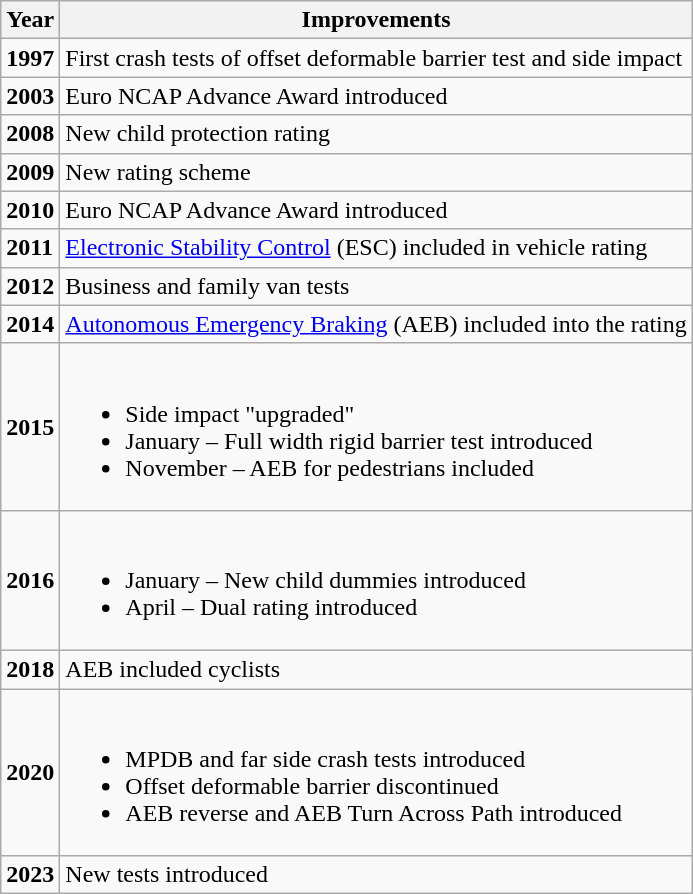<table class="wikitable">
<tr>
<th>Year</th>
<th>Improvements</th>
</tr>
<tr>
<td><strong>1997</strong></td>
<td>First crash tests of offset deformable barrier test and side impact</td>
</tr>
<tr>
<td><strong>2003</strong></td>
<td>Euro NCAP Advance Award introduced</td>
</tr>
<tr>
<td><strong>2008</strong></td>
<td>New child protection rating</td>
</tr>
<tr>
<td><strong>2009</strong></td>
<td>New rating scheme</td>
</tr>
<tr>
<td><strong>2010</strong></td>
<td>Euro NCAP Advance Award introduced</td>
</tr>
<tr>
<td><strong>2011</strong></td>
<td><a href='#'>Electronic Stability Control</a> (ESC) included in vehicle rating</td>
</tr>
<tr>
<td><strong>2012</strong></td>
<td>Business and family van tests</td>
</tr>
<tr>
<td><strong>2014</strong></td>
<td><a href='#'>Autonomous Emergency Braking</a> (AEB) included into the rating</td>
</tr>
<tr>
<td><strong>2015</strong></td>
<td><br><ul><li>Side impact "upgraded"</li><li>January – Full width rigid barrier test introduced</li><li>November – AEB for pedestrians included</li></ul></td>
</tr>
<tr>
<td><strong>2016</strong></td>
<td><br><ul><li>January – New child dummies introduced</li><li>April – Dual rating introduced</li></ul></td>
</tr>
<tr>
<td><strong>2018</strong></td>
<td>AEB included cyclists</td>
</tr>
<tr>
<td><strong>2020</strong></td>
<td><br><ul><li>MPDB and far side crash tests introduced</li><li>Offset deformable barrier discontinued</li><li>AEB reverse and AEB Turn Across Path introduced</li></ul></td>
</tr>
<tr>
<td><strong>2023</strong></td>
<td>New tests introduced</td>
</tr>
</table>
